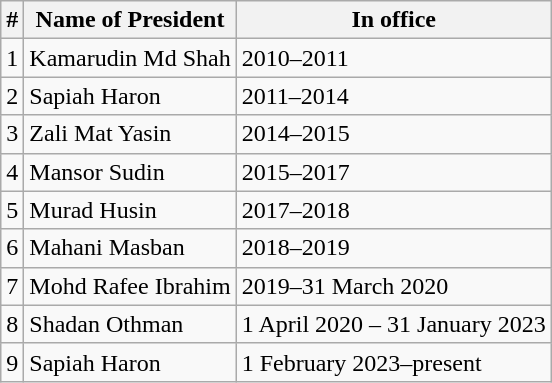<table class="wikitable">
<tr>
<th>#</th>
<th>Name of President</th>
<th>In office</th>
</tr>
<tr>
<td>1</td>
<td>Kamarudin Md Shah</td>
<td>2010–2011</td>
</tr>
<tr>
<td>2</td>
<td>Sapiah Haron</td>
<td>2011–2014</td>
</tr>
<tr>
<td>3</td>
<td>Zali Mat Yasin</td>
<td>2014–2015</td>
</tr>
<tr>
<td>4</td>
<td>Mansor Sudin</td>
<td>2015–2017</td>
</tr>
<tr>
<td>5</td>
<td>Murad Husin</td>
<td>2017–2018</td>
</tr>
<tr>
<td>6</td>
<td>Mahani Masban</td>
<td>2018–2019</td>
</tr>
<tr>
<td>7</td>
<td>Mohd Rafee Ibrahim</td>
<td>2019–31 March 2020</td>
</tr>
<tr>
<td>8</td>
<td>Shadan Othman</td>
<td>1 April 2020 – 31 January 2023</td>
</tr>
<tr>
<td>9</td>
<td>Sapiah Haron</td>
<td>1 February 2023–present</td>
</tr>
</table>
